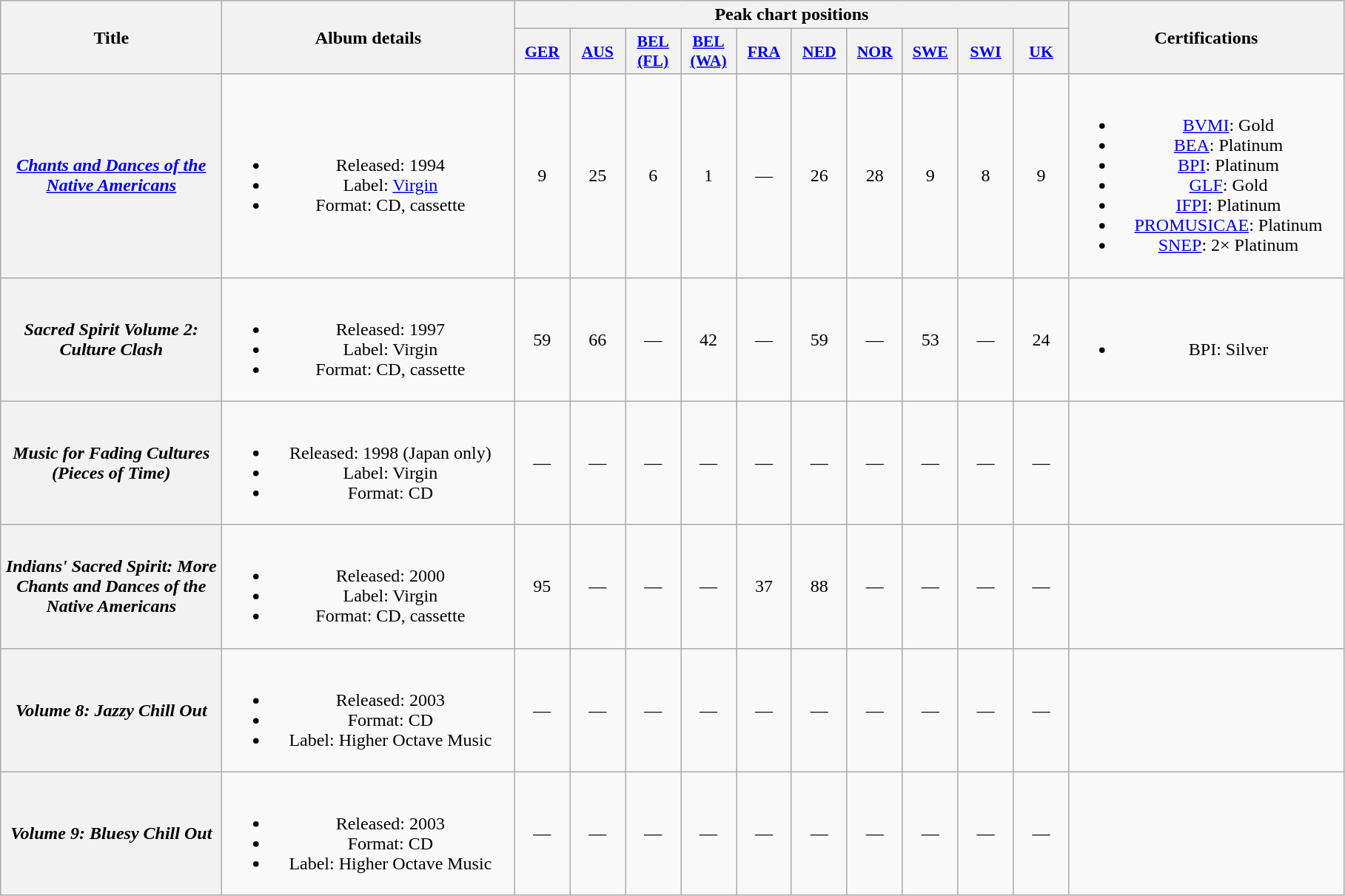<table class="wikitable plainrowheaders" style="text-align:center;" border="1">
<tr>
<th scope="col" rowspan="2" style="width:12em;">Title</th>
<th scope="col" rowspan="2" style="width:16em;">Album details</th>
<th scope="col" colspan="10">Peak chart positions</th>
<th scope="col" rowspan="2" style="width:15em;">Certifications</th>
</tr>
<tr>
<th scope="col" style="width:3em; font-size:90%"><a href='#'>GER</a><br></th>
<th scope="col" style="width:3em; font-size:90%"><a href='#'>AUS</a><br></th>
<th scope="col" style="width:3em; font-size:90%"><a href='#'>BEL<br>(FL)</a><br></th>
<th scope="col" style="width:3em; font-size:90%"><a href='#'>BEL<br>(WA)</a><br></th>
<th scope="col" style="width:3em; font-size:90%"><a href='#'>FRA</a><br></th>
<th scope="col" style="width:3em; font-size:90%"><a href='#'>NED</a><br></th>
<th scope="col" style="width:3em; font-size:90%"><a href='#'>NOR</a><br></th>
<th scope="col" style="width:3em; font-size:90%"><a href='#'>SWE</a><br></th>
<th scope="col" style="width:3em; font-size:90%"><a href='#'>SWI</a><br></th>
<th scope="col" style="width:3em; font-size:90%"><a href='#'>UK</a><br></th>
</tr>
<tr>
<th scope="row"><em><a href='#'>Chants and Dances of the Native Americans</a></em></th>
<td><br><ul><li>Released: 1994</li><li>Label: <a href='#'>Virgin</a></li><li>Format: CD, cassette</li></ul></td>
<td>9</td>
<td>25</td>
<td>6</td>
<td>1</td>
<td>—</td>
<td>26</td>
<td>28</td>
<td>9</td>
<td>8</td>
<td>9</td>
<td><br><ul><li><a href='#'>BVMI</a>: Gold</li><li><a href='#'>BEA</a>: Platinum</li><li><a href='#'>BPI</a>: Platinum</li><li><a href='#'>GLF</a>: Gold</li><li><a href='#'>IFPI</a>: Platinum</li><li><a href='#'>PROMUSICAE</a>: Platinum</li><li><a href='#'>SNEP</a>: 2× Platinum</li></ul></td>
</tr>
<tr>
<th scope="row"><em>Sacred Spirit Volume 2: Culture Clash</em></th>
<td><br><ul><li>Released: 1997</li><li>Label: Virgin</li><li>Format: CD, cassette</li></ul></td>
<td>59</td>
<td>66</td>
<td>—</td>
<td>42</td>
<td>—</td>
<td>59</td>
<td>—</td>
<td>53</td>
<td>—</td>
<td>24</td>
<td><br><ul><li>BPI: Silver</li></ul></td>
</tr>
<tr>
<th scope="row"><em>Music for Fading Cultures (Pieces of Time)</em></th>
<td><br><ul><li>Released: 1998 (Japan only)</li><li>Label: Virgin</li><li>Format: CD</li></ul></td>
<td>—</td>
<td>—</td>
<td>—</td>
<td>—</td>
<td>—</td>
<td>—</td>
<td>—</td>
<td>—</td>
<td>—</td>
<td>—</td>
<td></td>
</tr>
<tr>
<th scope="row"><em>Indians' Sacred Spirit: More Chants and Dances of the Native Americans</em></th>
<td><br><ul><li>Released: 2000</li><li>Label: Virgin</li><li>Format: CD, cassette</li></ul></td>
<td>95</td>
<td>—</td>
<td>—</td>
<td>—</td>
<td>37</td>
<td>88</td>
<td>—</td>
<td>—</td>
<td>—</td>
<td>—</td>
<td></td>
</tr>
<tr>
<th scope="row"><em>Volume 8: Jazzy Chill Out</em><br></th>
<td><br><ul><li>Released: 2003</li><li>Format: CD</li><li>Label: Higher Octave Music</li></ul></td>
<td>—</td>
<td>—</td>
<td>—</td>
<td>—</td>
<td>—</td>
<td>—</td>
<td>—</td>
<td>—</td>
<td>—</td>
<td>—</td>
<td></td>
</tr>
<tr>
<th scope="row"><em>Volume 9: Bluesy Chill Out</em><br></th>
<td><br><ul><li>Released: 2003</li><li>Format: CD</li><li>Label: Higher Octave Music</li></ul></td>
<td>—</td>
<td>—</td>
<td>—</td>
<td>—</td>
<td>—</td>
<td>—</td>
<td>—</td>
<td>—</td>
<td>—</td>
<td>—</td>
<td></td>
</tr>
</table>
